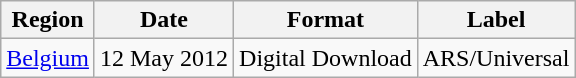<table class=wikitable>
<tr>
<th>Region</th>
<th>Date</th>
<th>Format</th>
<th>Label</th>
</tr>
<tr>
<td><a href='#'>Belgium</a></td>
<td>12 May 2012</td>
<td>Digital Download</td>
<td>ARS/Universal</td>
</tr>
</table>
